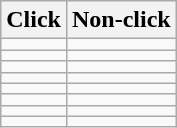<table class="wikitable">
<tr>
<th>Click</th>
<th>Non-click</th>
</tr>
<tr>
<td></td>
<td></td>
</tr>
<tr>
<td></td>
<td></td>
</tr>
<tr>
<td></td>
<td></td>
</tr>
<tr>
<td></td>
<td></td>
</tr>
<tr>
<td></td>
<td></td>
</tr>
<tr>
<td></td>
<td></td>
</tr>
<tr>
<td></td>
<td></td>
</tr>
<tr>
<td></td>
<td></td>
</tr>
</table>
